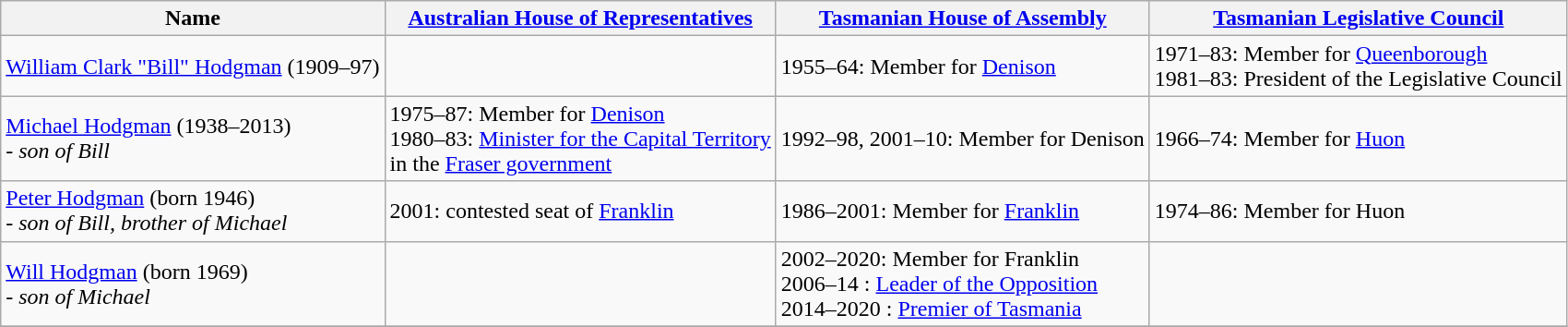<table class="wikitable">
<tr>
<th>Name</th>
<th><a href='#'>Australian House of Representatives</a></th>
<th><a href='#'>Tasmanian House of Assembly</a></th>
<th><a href='#'>Tasmanian Legislative Council</a></th>
</tr>
<tr>
<td><a href='#'>William Clark "Bill" Hodgman</a> (1909–97)</td>
<td></td>
<td>1955–64: Member for <a href='#'>Denison</a></td>
<td>1971–83: Member for <a href='#'>Queenborough</a> <br> 1981–83: President of the Legislative Council</td>
</tr>
<tr>
<td><a href='#'>Michael Hodgman</a> (1938–2013) <br> <em>- son of Bill</em></td>
<td>1975–87: Member for <a href='#'>Denison</a> <br> 1980–83: <a href='#'>Minister for the Capital Territory</a> <br>in the <a href='#'>Fraser government</a></td>
<td>1992–98, 2001–10: Member for Denison</td>
<td>1966–74: Member for <a href='#'>Huon</a></td>
</tr>
<tr>
<td><a href='#'>Peter Hodgman</a> (born 1946) <br> <em>- son of Bill, brother of Michael</em></td>
<td>2001: contested seat of <a href='#'>Franklin</a></td>
<td>1986–2001: Member for <a href='#'>Franklin</a></td>
<td>1974–86: Member for Huon</td>
</tr>
<tr>
<td><a href='#'>Will Hodgman</a> (born 1969) <br> <em>- son of Michael</em></td>
<td></td>
<td>2002–2020: Member for Franklin <br> 2006–14 : <a href='#'>Leader of the Opposition</a> <br> 2014–2020 : <a href='#'>Premier of Tasmania</a></td>
<td></td>
</tr>
<tr>
</tr>
</table>
